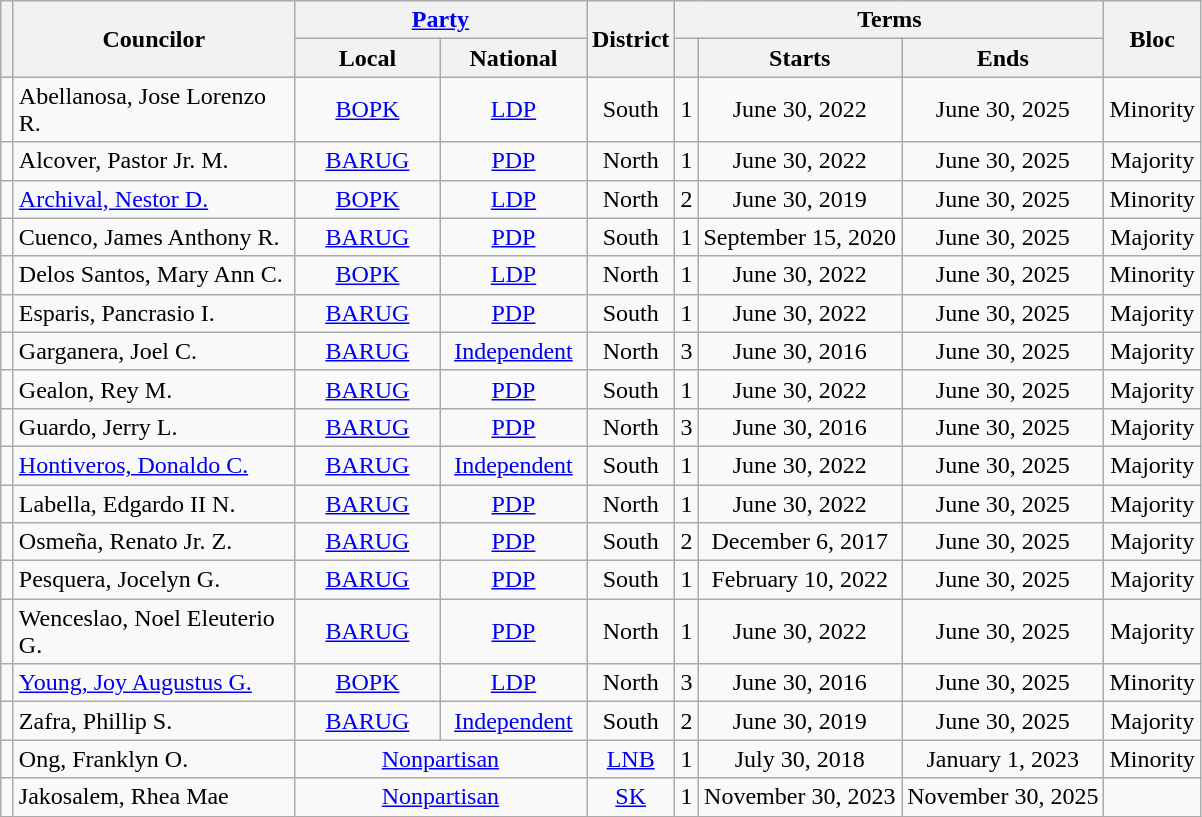<table class="wikitable sortable" wikitable sortable style="font-size: 100%; text-align:center">
<tr>
<th class="unsortable" rowspan=2 width=1px></th>
<th width=180px rowspan=2>Councilor</th>
<th width=120px colspan=2><a href='#'>Party</a></th>
<th width=45px rowspan=2>District</th>
<th width=45px colspan=3>Terms</th>
<th width=55px rowspan=2>Bloc</th>
</tr>
<tr>
<th width=90px>Local</th>
<th width=90px>National</th>
<th></th>
<th>Starts</th>
<th>Ends</th>
</tr>
<tr>
<td></td>
<td align=left>Abellanosa, Jose Lorenzo R.</td>
<td><a href='#'>BOPK</a></td>
<td><a href='#'>LDP</a></td>
<td>South</td>
<td>1</td>
<td>June 30, 2022</td>
<td>June 30, 2025</td>
<td>Minority</td>
</tr>
<tr>
<td></td>
<td align=left>Alcover, Pastor Jr. M.</td>
<td><a href='#'>BARUG</a></td>
<td><a href='#'>PDP</a></td>
<td>North</td>
<td>1</td>
<td>June 30, 2022</td>
<td>June 30, 2025</td>
<td>Majority</td>
</tr>
<tr>
<td></td>
<td align=left><a href='#'>Archival, Nestor D.</a></td>
<td><a href='#'>BOPK</a></td>
<td><a href='#'>LDP</a></td>
<td>North</td>
<td>2</td>
<td>June 30, 2019</td>
<td>June 30, 2025</td>
<td>Minority</td>
</tr>
<tr>
<td></td>
<td align=left>Cuenco, James Anthony R.</td>
<td><a href='#'>BARUG</a></td>
<td><a href='#'>PDP</a></td>
<td>South</td>
<td>1</td>
<td>September 15, 2020 </td>
<td>June 30, 2025</td>
<td>Majority</td>
</tr>
<tr>
<td></td>
<td align=left>Delos Santos, Mary Ann C.</td>
<td><a href='#'>BOPK</a></td>
<td><a href='#'>LDP</a></td>
<td>North</td>
<td>1</td>
<td>June 30, 2022</td>
<td>June 30, 2025</td>
<td>Minority</td>
</tr>
<tr>
<td></td>
<td align=left>Esparis, Pancrasio I.</td>
<td><a href='#'>BARUG</a></td>
<td><a href='#'>PDP</a></td>
<td>South</td>
<td>1</td>
<td>June 30, 2022</td>
<td>June 30, 2025</td>
<td>Majority</td>
</tr>
<tr>
<td></td>
<td align=left>Garganera, Joel C.</td>
<td><a href='#'>BARUG</a></td>
<td><a href='#'>Independent</a></td>
<td>North</td>
<td>3</td>
<td>June 30, 2016</td>
<td>June 30, 2025</td>
<td>Majority</td>
</tr>
<tr>
<td></td>
<td align=left>Gealon, Rey M.</td>
<td><a href='#'>BARUG</a></td>
<td><a href='#'>PDP</a></td>
<td>South</td>
<td>1</td>
<td>June 30, 2022</td>
<td>June 30, 2025</td>
<td>Majority</td>
</tr>
<tr>
<td></td>
<td align=left>Guardo, Jerry L.</td>
<td><a href='#'>BARUG</a></td>
<td><a href='#'>PDP</a></td>
<td>North</td>
<td>3</td>
<td>June 30, 2016</td>
<td>June 30, 2025</td>
<td>Majority</td>
</tr>
<tr>
<td></td>
<td align=left><a href='#'>Hontiveros, Donaldo C.</a></td>
<td><a href='#'>BARUG</a></td>
<td><a href='#'>Independent</a></td>
<td>South</td>
<td>1</td>
<td>June 30, 2022</td>
<td>June 30, 2025</td>
<td>Majority</td>
</tr>
<tr>
<td></td>
<td align=left>Labella, Edgardo II N.</td>
<td><a href='#'>BARUG</a></td>
<td><a href='#'>PDP</a></td>
<td>North</td>
<td>1</td>
<td>June 30, 2022</td>
<td>June 30, 2025</td>
<td>Majority</td>
</tr>
<tr>
<td></td>
<td align=left>Osmeña, Renato Jr. Z.</td>
<td><a href='#'>BARUG</a></td>
<td><a href='#'>PDP</a></td>
<td>South</td>
<td>2</td>
<td>December 6, 2017</td>
<td>June 30, 2025</td>
<td>Majority</td>
</tr>
<tr>
<td></td>
<td align=left>Pesquera, Jocelyn G.</td>
<td><a href='#'>BARUG</a></td>
<td><a href='#'>PDP</a></td>
<td>South</td>
<td>1</td>
<td>February 10, 2022</td>
<td>June 30, 2025</td>
<td>Majority</td>
</tr>
<tr>
<td></td>
<td align=left>Wenceslao, Noel Eleuterio G.</td>
<td><a href='#'>BARUG</a></td>
<td><a href='#'>PDP</a></td>
<td>North</td>
<td>1</td>
<td>June 30, 2022</td>
<td>June 30, 2025</td>
<td>Majority</td>
</tr>
<tr>
<td></td>
<td align=left><a href='#'>Young, Joy Augustus G.</a></td>
<td><a href='#'>BOPK</a></td>
<td><a href='#'>LDP</a></td>
<td>North</td>
<td>3</td>
<td>June 30, 2016</td>
<td>June 30, 2025</td>
<td>Minority</td>
</tr>
<tr>
<td></td>
<td align=left>Zafra, Phillip S.</td>
<td><a href='#'>BARUG</a></td>
<td><a href='#'>Independent</a></td>
<td>South</td>
<td>2</td>
<td>June 30, 2019</td>
<td>June 30, 2025</td>
<td>Majority</td>
</tr>
<tr>
<td></td>
<td align=left>Ong, Franklyn O.</td>
<td colspan=2><a href='#'>Nonpartisan</a></td>
<td><a href='#'>LNB</a></td>
<td>1</td>
<td>July 30, 2018</td>
<td>January 1, 2023</td>
<td>Minority</td>
</tr>
<tr>
<td></td>
<td align=left>Jakosalem, Rhea Mae</td>
<td colspan=2><a href='#'>Nonpartisan</a></td>
<td rowspan=2><a href='#'>SK</a></td>
<td>1</td>
<td>November 30, 2023</td>
<td>November 30, 2025</td>
<td></td>
</tr>
</table>
